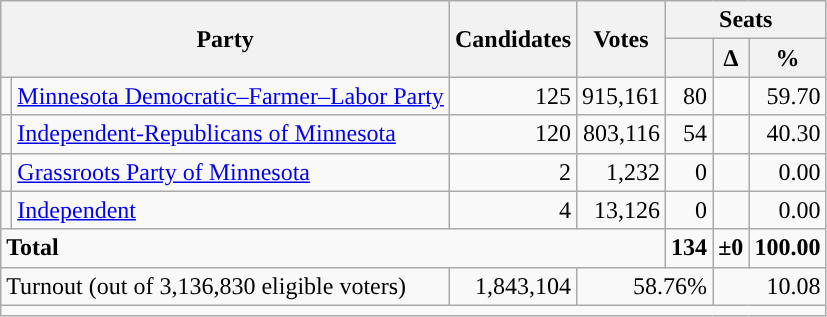<table class="wikitable">
<tr>
<th rowspan="2" colspan="2">Party</th>
<th rowspan="2">Candidates</th>
<th rowspan="2" colspan="1">Votes</th>
<th colspan="3">Seats</th>
</tr>
<tr>
<th></th>
<th>∆</th>
<th>%</th>
</tr>
<tr>
<td style="background-color:"></td>
<td><a href='#'>Minnesota Democratic–Farmer–Labor Party</a></td>
<td align="right">125</td>
<td align="right">915,161</td>
<td align="right">80</td>
<td align="right"></td>
<td align="right">59.70</td>
</tr>
<tr>
<td style="background-color:"></td>
<td><a href='#'>Independent-Republicans of Minnesota</a></td>
<td align="right">120</td>
<td align="right">803,116</td>
<td align="right">54</td>
<td align="right"></td>
<td align="right">40.30</td>
</tr>
<tr>
<td style="background-color:"></td>
<td><a href='#'>Grassroots Party of Minnesota</a></td>
<td align="right">2</td>
<td align="right">1,232</td>
<td align="right">0</td>
<td align="right"></td>
<td align="right">0.00</td>
</tr>
<tr>
<td style="background-color:"></td>
<td><a href='#'>Independent</a></td>
<td align="right">4</td>
<td align="right">13,126</td>
<td align="right">0</td>
<td align="right"></td>
<td align="right">0.00</td>
</tr>
<tr>
<td colspan="4" align="left"><strong>Total</strong></td>
<td align="right"><strong>134</strong></td>
<td align="right"><strong>±0</strong></td>
<td align="right"><strong>100.00</strong></td>
</tr>
<tr>
<td colspan="2" align="left">Turnout (out of 3,136,830 eligible voters)</td>
<td colspan="1" align="right">1,843,104</td>
<td colspan="2" align="right">58.76%</td>
<td colspan="2" align="right">10.08 </td>
</tr>
<tr>
<td colspan="7"></td>
</tr>
</table>
